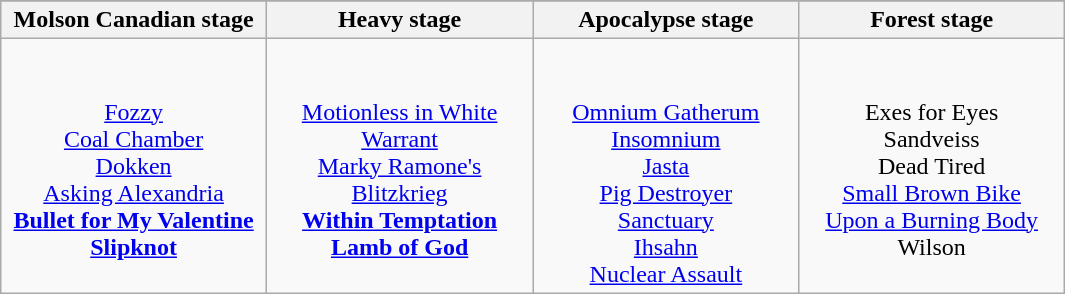<table class="wikitable" style="text-align:center; vertical-align:top; width:710px">
<tr>
</tr>
<tr>
<th>Molson Canadian stage</th>
<th>Heavy stage</th>
<th>Apocalypse stage</th>
<th>Forest stage</th>
</tr>
<tr>
<td style="width:175px;"><br><a href='#'>Fozzy</a><br>
<a href='#'>Coal Chamber</a><br>
<a href='#'>Dokken</a><br>
<a href='#'>Asking Alexandria</a><br>
<strong><a href='#'>Bullet for My Valentine</a></strong><br>
<strong><a href='#'>Slipknot</a></strong></td>
<td style="width:175px;"><br><a href='#'>Motionless in White</a><br>
<a href='#'>Warrant</a><br>
<a href='#'>Marky Ramone's Blitzkrieg</a><br>
<strong><a href='#'>Within Temptation</a></strong><br>
<strong><a href='#'>Lamb of God</a></strong></td>
<td style="width:175px;"><br><br>
<a href='#'>Omnium Gatherum</a><br>
<a href='#'>Insomnium</a><br>
<a href='#'>Jasta</a><br>
<a href='#'>Pig Destroyer</a><br>
<a href='#'>Sanctuary</a><br>
<a href='#'>Ihsahn</a><br>
<a href='#'>Nuclear Assault</a></td>
<td style="width:175px;"><br>Exes for Eyes<br>
Sandveiss<br>
Dead Tired<br>
<a href='#'>Small Brown Bike</a><br>
<a href='#'>Upon a Burning Body</a><br>
Wilson</td>
</tr>
</table>
